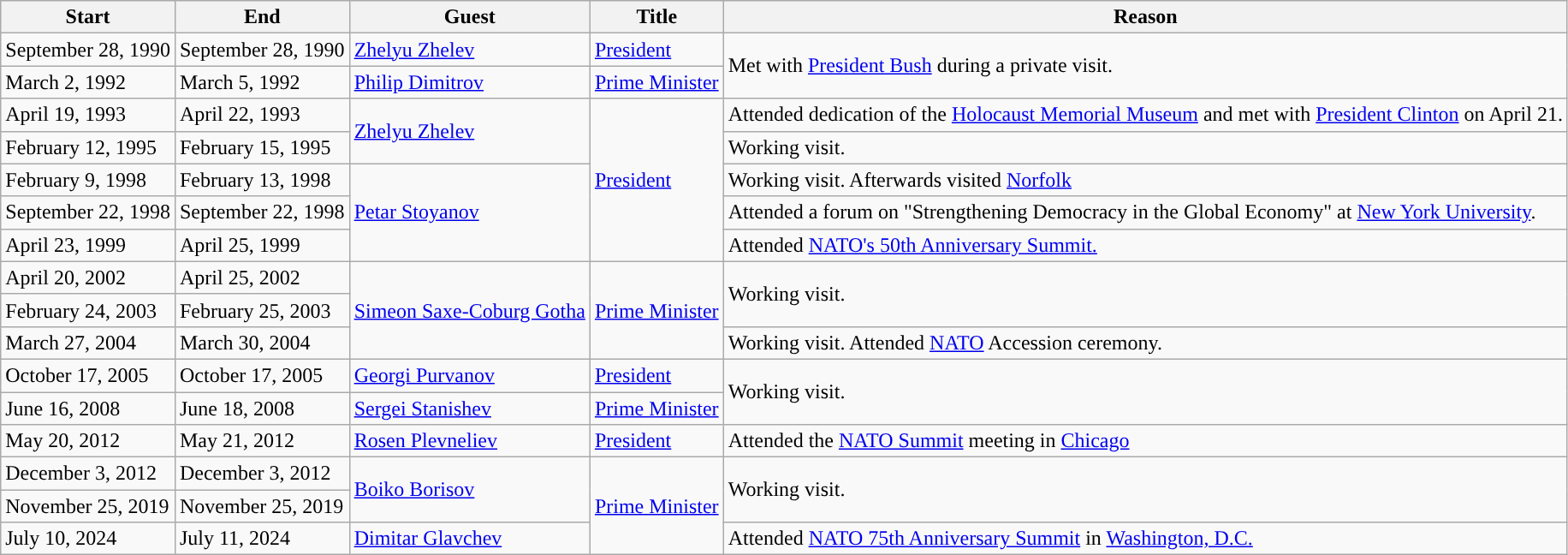<table class="wikitable sortable">
<tr>
<th>Start</th>
<th>End</th>
<th>Guest</th>
<th>Title</th>
<th>Reason</th>
</tr>
<tr>
<td>September 28, 1990</td>
<td>September 28, 1990</td>
<td><a href='#'>Zhelyu Zhelev</a></td>
<td><a href='#'>President</a></td>
<td rowspan=2>Met with <a href='#'>President Bush</a> during a private visit.</td>
</tr>
<tr>
<td>March 2, 1992</td>
<td>March 5, 1992</td>
<td><a href='#'>Philip Dimitrov</a></td>
<td><a href='#'>Prime Minister</a></td>
</tr>
<tr>
<td>April 19, 1993</td>
<td>April 22, 1993</td>
<td rowspan=2><a href='#'>Zhelyu Zhelev</a></td>
<td rowspan=5><a href='#'>President</a></td>
<td>Attended dedication of the <a href='#'>Holocaust Memorial Museum</a> and met with <a href='#'>President Clinton</a> on April 21.</td>
</tr>
<tr>
<td>February 12, 1995</td>
<td>February 15, 1995</td>
<td>Working visit.</td>
</tr>
<tr>
<td>February 9, 1998</td>
<td>February 13, 1998</td>
<td rowspan=3><a href='#'>Petar Stoyanov</a></td>
<td>Working visit. Afterwards visited <a href='#'>Norfolk</a></td>
</tr>
<tr>
<td>September 22, 1998</td>
<td>September 22, 1998</td>
<td>Attended a forum on "Strengthening Democracy in the Global Economy" at <a href='#'>New York University</a>.</td>
</tr>
<tr>
<td>April 23, 1999</td>
<td>April 25, 1999</td>
<td>Attended <a href='#'>NATO's 50th Anniversary Summit.</a></td>
</tr>
<tr>
<td>April 20, 2002</td>
<td>April 25, 2002</td>
<td rowspan=3><a href='#'>Simeon Saxe-Coburg Gotha</a></td>
<td rowspan=3><a href='#'>Prime Minister</a></td>
<td rowspan=2>Working visit.</td>
</tr>
<tr>
<td>February 24, 2003</td>
<td>February 25, 2003</td>
</tr>
<tr>
<td>March 27, 2004</td>
<td>March 30, 2004</td>
<td>Working visit. Attended <a href='#'>NATO</a> Accession ceremony.</td>
</tr>
<tr>
<td>October 17, 2005</td>
<td>October 17, 2005</td>
<td><a href='#'>Georgi Purvanov</a></td>
<td><a href='#'>President</a></td>
<td rowspan=2>Working visit.</td>
</tr>
<tr>
<td>June 16, 2008</td>
<td>June 18, 2008</td>
<td><a href='#'>Sergei Stanishev</a></td>
<td><a href='#'>Prime Minister</a></td>
</tr>
<tr>
<td>May 20, 2012</td>
<td>May 21, 2012</td>
<td><a href='#'>Rosen Plevneliev</a></td>
<td><a href='#'>President</a></td>
<td>Attended the <a href='#'>NATO Summit</a> meeting in <a href='#'>Chicago</a></td>
</tr>
<tr>
<td>December 3, 2012</td>
<td>December 3, 2012</td>
<td rowspan=2><a href='#'>Boiko Borisov</a></td>
<td rowspan=3><a href='#'>Prime Minister</a></td>
<td rowspan=2>Working visit.</td>
</tr>
<tr>
<td>November 25, 2019</td>
<td>November 25, 2019</td>
</tr>
<tr>
<td>July 10, 2024</td>
<td>July 11, 2024</td>
<td><a href='#'>Dimitar Glavchev</a></td>
<td>Attended <a href='#'>NATO 75th Anniversary Summit</a> in <a href='#'>Washington, D.C.</a></td>
</tr>
</table>
